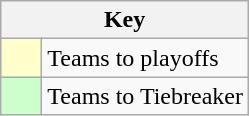<table class="wikitable" style="text-align: center;">
<tr>
<th colspan="2">Key</th>
</tr>
<tr>
<td style="background:#ffffcc; width:20px;"></td>
<td align="left">Teams to playoffs</td>
</tr>
<tr>
<td style="background:#ccffcc; width:20px;"></td>
<td align="left">Teams to Tiebreaker</td>
</tr>
</table>
